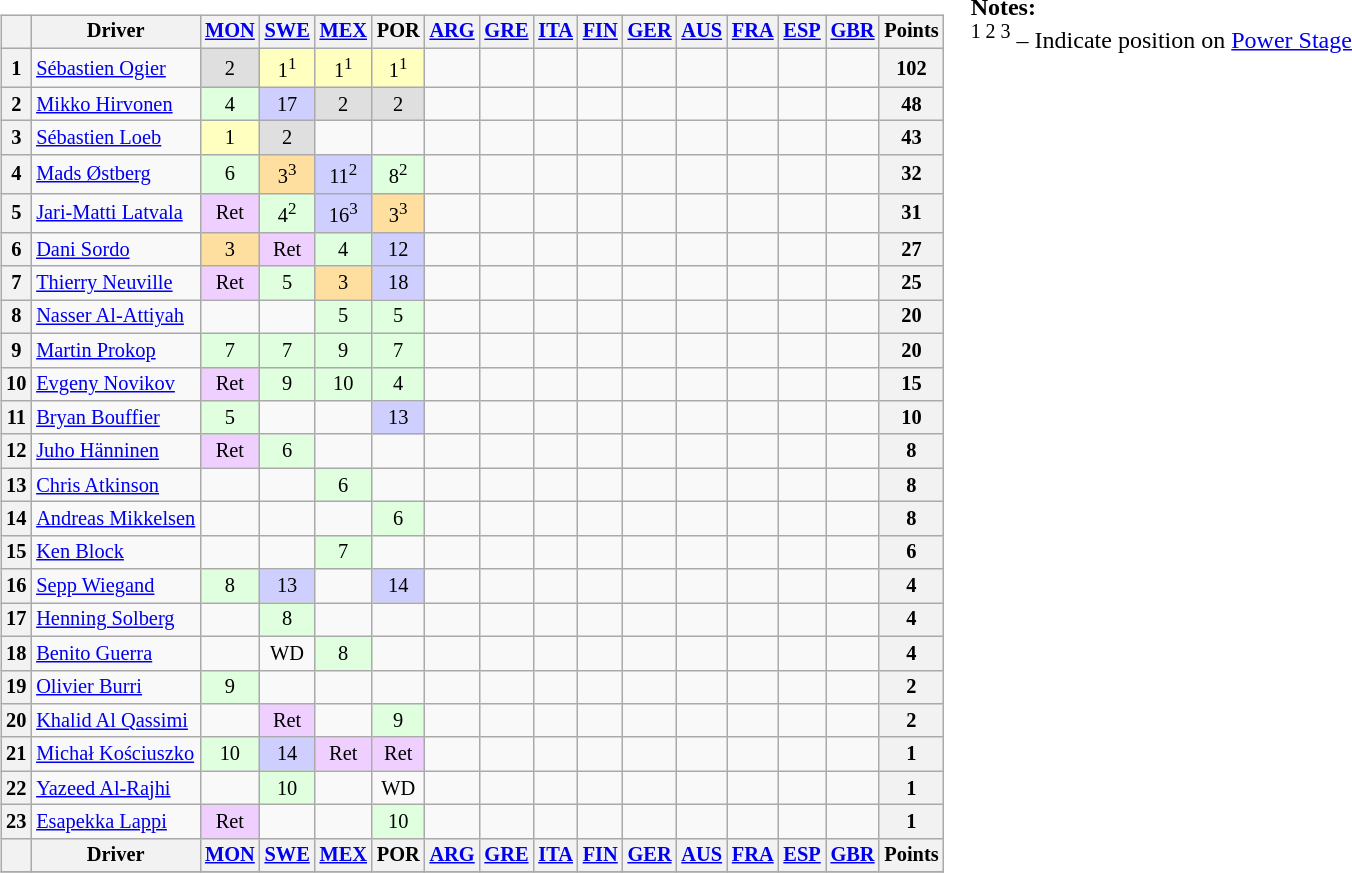<table>
<tr>
<td><br><table class="wikitable" style="font-size: 85%; text-align: center;">
<tr valign="top">
<th valign="middle"></th>
<th valign="middle">Driver</th>
<th><a href='#'>MON</a><br></th>
<th><a href='#'>SWE</a><br></th>
<th><a href='#'>MEX</a><br></th>
<th>POR<br></th>
<th><a href='#'>ARG</a><br></th>
<th><a href='#'>GRE</a><br></th>
<th><a href='#'>ITA</a><br></th>
<th><a href='#'>FIN</a><br></th>
<th><a href='#'>GER</a><br></th>
<th><a href='#'>AUS</a><br></th>
<th><a href='#'>FRA</a><br></th>
<th><a href='#'>ESP</a><br></th>
<th><a href='#'>GBR</a><br></th>
<th valign="middle">Points</th>
</tr>
<tr>
<th>1</th>
<td align="left"> <a href='#'>Sébastien Ogier</a></td>
<td style="background:#dfdfdf;">2</td>
<td style="background:#ffffbf;">1<sup>1</sup></td>
<td style="background:#ffffbf;">1<sup>1</sup></td>
<td style="background:#ffffbf;">1<sup>1</sup></td>
<td></td>
<td></td>
<td></td>
<td></td>
<td></td>
<td></td>
<td></td>
<td></td>
<td></td>
<th align="right">102</th>
</tr>
<tr>
<th>2</th>
<td align="left"> <a href='#'>Mikko Hirvonen</a></td>
<td style="background:#dfffdf;">4</td>
<td style="background:#cfcfff;">17</td>
<td style="background:#dfdfdf;">2</td>
<td style="background:#dfdfdf;">2</td>
<td></td>
<td></td>
<td></td>
<td></td>
<td></td>
<td></td>
<td></td>
<td></td>
<td></td>
<th align="right">48</th>
</tr>
<tr>
<th>3</th>
<td align="left"> <a href='#'>Sébastien Loeb</a></td>
<td style="background:#ffffbf;">1</td>
<td style="background:#dfdfdf;">2</td>
<td></td>
<td></td>
<td></td>
<td></td>
<td></td>
<td></td>
<td></td>
<td></td>
<td></td>
<td></td>
<td></td>
<th align="right">43</th>
</tr>
<tr>
<th>4</th>
<td align="left"> <a href='#'>Mads Østberg</a></td>
<td style="background:#dfffdf;">6</td>
<td style="background:#ffdf9f;">3<sup>3</sup></td>
<td style="background:#cfcfff;">11<sup>2</sup></td>
<td style="background:#dfffdf;">8<sup>2</sup></td>
<td></td>
<td></td>
<td></td>
<td></td>
<td></td>
<td></td>
<td></td>
<td></td>
<td></td>
<th align="right">32</th>
</tr>
<tr>
<th>5</th>
<td align="left"> <a href='#'>Jari-Matti Latvala</a></td>
<td style="background:#efcfff;">Ret</td>
<td style="background:#dfffdf;">4<sup>2</sup></td>
<td style="background:#cfcfff;">16<sup>3</sup></td>
<td style="background:#ffdf9f;">3<sup>3</sup></td>
<td></td>
<td></td>
<td></td>
<td></td>
<td></td>
<td></td>
<td></td>
<td></td>
<td></td>
<th align="right">31</th>
</tr>
<tr>
<th>6</th>
<td align="left"> <a href='#'>Dani Sordo</a></td>
<td style="background:#ffdf9f;">3</td>
<td style="background:#efcfff;">Ret</td>
<td style="background:#dfffdf;">4</td>
<td style="background:#cfcfff;">12</td>
<td></td>
<td></td>
<td></td>
<td></td>
<td></td>
<td></td>
<td></td>
<td></td>
<td></td>
<th align="right">27</th>
</tr>
<tr>
<th>7</th>
<td align="left"> <a href='#'>Thierry Neuville</a></td>
<td style="background:#efcfff;">Ret</td>
<td style="background:#dfffdf;">5</td>
<td style="background:#ffdf9f;">3</td>
<td style="background:#cfcfff;">18</td>
<td></td>
<td></td>
<td></td>
<td></td>
<td></td>
<td></td>
<td></td>
<td></td>
<td></td>
<th align="right">25</th>
</tr>
<tr>
<th>8</th>
<td align="left"> <a href='#'>Nasser Al-Attiyah</a></td>
<td></td>
<td></td>
<td style="background:#dfffdf;">5</td>
<td style="background:#dfffdf;">5</td>
<td></td>
<td></td>
<td></td>
<td></td>
<td></td>
<td></td>
<td></td>
<td></td>
<td></td>
<th align="right">20</th>
</tr>
<tr>
<th>9</th>
<td align="left"> <a href='#'>Martin Prokop</a></td>
<td style="background:#dfffdf;">7</td>
<td style="background:#dfffdf;">7</td>
<td style="background:#dfffdf;">9</td>
<td style="background:#dfffdf;">7</td>
<td></td>
<td></td>
<td></td>
<td></td>
<td></td>
<td></td>
<td></td>
<td></td>
<td></td>
<th align="right">20</th>
</tr>
<tr>
<th>10</th>
<td align="left"> <a href='#'>Evgeny Novikov</a></td>
<td style="background:#efcfff;">Ret</td>
<td style="background:#dfffdf;">9</td>
<td style="background:#dfffdf;">10</td>
<td style="background:#dfffdf;">4</td>
<td></td>
<td></td>
<td></td>
<td></td>
<td></td>
<td></td>
<td></td>
<td></td>
<td></td>
<th align="right">15</th>
</tr>
<tr>
<th>11</th>
<td align="left"> <a href='#'>Bryan Bouffier</a></td>
<td style="background:#dfffdf;">5</td>
<td></td>
<td></td>
<td style="background:#cfcfff;">13</td>
<td></td>
<td></td>
<td></td>
<td></td>
<td></td>
<td></td>
<td></td>
<td></td>
<td></td>
<th align="right">10</th>
</tr>
<tr>
<th>12</th>
<td align="left"> <a href='#'>Juho Hänninen</a></td>
<td style="background:#efcfff;">Ret</td>
<td style="background:#dfffdf;">6</td>
<td></td>
<td></td>
<td></td>
<td></td>
<td></td>
<td></td>
<td></td>
<td></td>
<td></td>
<td></td>
<td></td>
<th align="right">8</th>
</tr>
<tr>
<th>13</th>
<td align="left"> <a href='#'>Chris Atkinson</a></td>
<td></td>
<td></td>
<td style="background:#dfffdf;">6</td>
<td></td>
<td></td>
<td></td>
<td></td>
<td></td>
<td></td>
<td></td>
<td></td>
<td></td>
<td></td>
<th align="right">8</th>
</tr>
<tr>
<th>14</th>
<td align="left"> <a href='#'>Andreas Mikkelsen</a></td>
<td></td>
<td></td>
<td></td>
<td style="background:#dfffdf;">6</td>
<td></td>
<td></td>
<td></td>
<td></td>
<td></td>
<td></td>
<td></td>
<td></td>
<td></td>
<th align="right">8</th>
</tr>
<tr>
<th>15</th>
<td align="left"> <a href='#'>Ken Block</a></td>
<td></td>
<td></td>
<td style="background:#dfffdf;">7</td>
<td></td>
<td></td>
<td></td>
<td></td>
<td></td>
<td></td>
<td></td>
<td></td>
<td></td>
<td></td>
<th align="right">6</th>
</tr>
<tr>
<th>16</th>
<td align="left"> <a href='#'>Sepp Wiegand</a></td>
<td style="background:#dfffdf;">8</td>
<td style="background:#cfcfff;">13</td>
<td></td>
<td style="background:#cfcfff;">14</td>
<td></td>
<td></td>
<td></td>
<td></td>
<td></td>
<td></td>
<td></td>
<td></td>
<td></td>
<th align="right">4</th>
</tr>
<tr>
<th>17</th>
<td align="left"> <a href='#'>Henning Solberg</a></td>
<td></td>
<td style="background:#dfffdf;">8</td>
<td></td>
<td></td>
<td></td>
<td></td>
<td></td>
<td></td>
<td></td>
<td></td>
<td></td>
<td></td>
<td></td>
<th align="right">4</th>
</tr>
<tr>
<th>18</th>
<td align="left"> <a href='#'>Benito Guerra</a></td>
<td></td>
<td>WD</td>
<td style="background:#dfffdf;">8</td>
<td></td>
<td></td>
<td></td>
<td></td>
<td></td>
<td></td>
<td></td>
<td></td>
<td></td>
<td></td>
<th align="right">4</th>
</tr>
<tr>
<th>19</th>
<td align="left"> <a href='#'>Olivier Burri</a></td>
<td style="background:#dfffdf;">9</td>
<td></td>
<td></td>
<td></td>
<td></td>
<td></td>
<td></td>
<td></td>
<td></td>
<td></td>
<td></td>
<td></td>
<td></td>
<th align="right">2</th>
</tr>
<tr>
<th>20</th>
<td align="left"> <a href='#'>Khalid Al Qassimi</a></td>
<td></td>
<td style="background:#efcfff;">Ret</td>
<td></td>
<td style="background:#dfffdf;">9</td>
<td></td>
<td></td>
<td></td>
<td></td>
<td></td>
<td></td>
<td></td>
<td></td>
<td></td>
<th align="right">2</th>
</tr>
<tr>
<th>21</th>
<td align="left"> <a href='#'>Michał Kościuszko</a></td>
<td style="background:#dfffdf;">10</td>
<td style="background:#cfcfff;">14</td>
<td style="background:#efcfff;">Ret</td>
<td style="background:#efcfff;">Ret</td>
<td></td>
<td></td>
<td></td>
<td></td>
<td></td>
<td></td>
<td></td>
<td></td>
<td></td>
<th align="right">1</th>
</tr>
<tr>
<th>22</th>
<td align="left"> <a href='#'>Yazeed Al-Rajhi</a></td>
<td></td>
<td style="background:#dfffdf;">10</td>
<td></td>
<td>WD</td>
<td></td>
<td></td>
<td></td>
<td></td>
<td></td>
<td></td>
<td></td>
<td></td>
<td></td>
<th align="right">1</th>
</tr>
<tr>
<th>23</th>
<td align="left"> <a href='#'>Esapekka Lappi</a></td>
<td style="background:#efcfff;">Ret</td>
<td></td>
<td></td>
<td style="background:#dfffdf;">10</td>
<td></td>
<td></td>
<td></td>
<td></td>
<td></td>
<td></td>
<td></td>
<td></td>
<td></td>
<th align="right">1</th>
</tr>
<tr valign="top">
<th valign="middle"></th>
<th valign="middle">Driver</th>
<th><a href='#'>MON</a><br></th>
<th><a href='#'>SWE</a><br></th>
<th><a href='#'>MEX</a><br></th>
<th>POR<br></th>
<th><a href='#'>ARG</a><br></th>
<th><a href='#'>GRE</a><br></th>
<th><a href='#'>ITA</a><br></th>
<th><a href='#'>FIN</a><br></th>
<th><a href='#'>GER</a><br></th>
<th><a href='#'>AUS</a><br></th>
<th><a href='#'>FRA</a><br></th>
<th><a href='#'>ESP</a><br></th>
<th><a href='#'>GBR</a><br></th>
<th valign="middle">Points</th>
</tr>
<tr>
</tr>
</table>
</td>
<td valign="top"><br>
<span><strong>Notes:</strong><br>
<sup>1 2 3</sup> – Indicate position on <a href='#'>Power Stage</a></span></td>
</tr>
</table>
